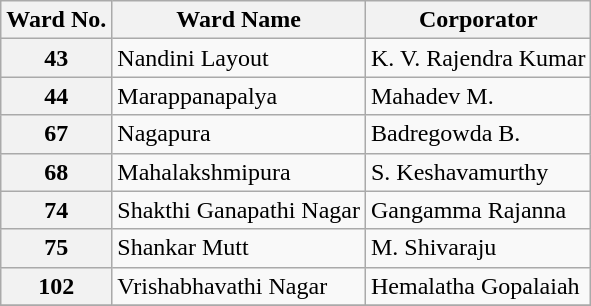<table class="wikitable sortable">
<tr>
<th>Ward No.</th>
<th>Ward Name</th>
<th>Corporator</th>
</tr>
<tr>
<th>43</th>
<td>Nandini Layout</td>
<td>K. V. Rajendra Kumar</td>
</tr>
<tr>
<th>44</th>
<td>Marappanapalya</td>
<td>Mahadev M.</td>
</tr>
<tr>
<th>67</th>
<td>Nagapura</td>
<td>Badregowda B.</td>
</tr>
<tr>
<th>68</th>
<td>Mahalakshmipura</td>
<td>S. Keshavamurthy</td>
</tr>
<tr>
<th>74</th>
<td>Shakthi Ganapathi Nagar</td>
<td>Gangamma Rajanna</td>
</tr>
<tr>
<th>75</th>
<td>Shankar Mutt</td>
<td>M. Shivaraju</td>
</tr>
<tr>
<th>102</th>
<td>Vrishabhavathi Nagar</td>
<td>Hemalatha Gopalaiah</td>
</tr>
<tr>
</tr>
</table>
